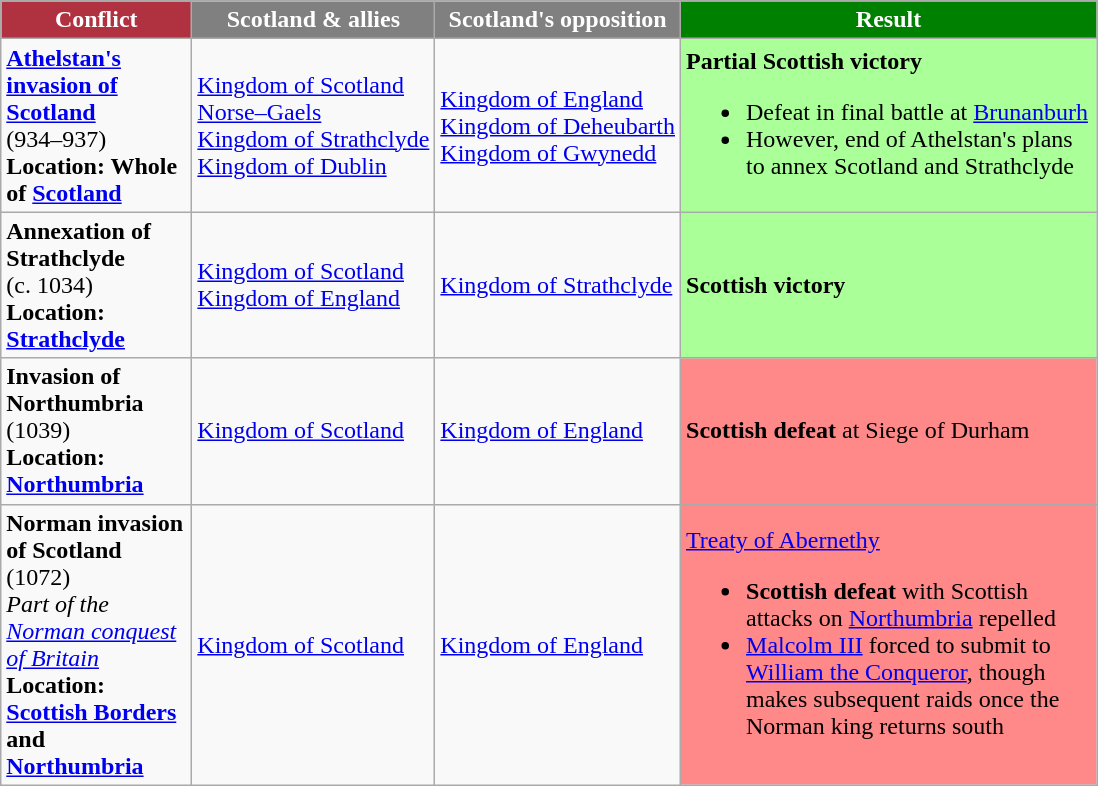<table class="wikitable">
<tr>
<th style="color: white; background:#b0313f; width:120px;">Conflict</th>
<th style="color: white; background:gray;">Scotland & allies</th>
<th style="color: white; background:gray;">Scotland's opposition</th>
<th style="color: white; background:green; width:270px;">Result</th>
</tr>
<tr>
<td><strong><a href='#'>Athelstan's invasion of Scotland</a></strong><br>(934–937)<br><strong>Location: Whole of <a href='#'>Scotland</a></strong></td>
<td> <a href='#'>Kingdom of Scotland</a><br><a href='#'>Norse–Gaels</a><br><a href='#'>Kingdom of Strathclyde</a><br><a href='#'>Kingdom of Dublin</a></td>
<td> <a href='#'>Kingdom of England</a><br> <a href='#'>Kingdom of Deheubarth</a><br> <a href='#'>Kingdom of Gwynedd</a></td>
<td style="Background:#AF9"><strong>Partial Scottish victory</strong><br><ul><li>Defeat in final battle at <a href='#'>Brunanburh</a></li><li>However, end of Athelstan's plans to annex Scotland and Strathclyde</li></ul></td>
</tr>
<tr>
<td><strong>Annexation of Strathclyde</strong><br>(c. 1034)<br><strong>Location:</strong> <a href='#'><strong>Strathclyde</strong></a> </td>
<td> <a href='#'>Kingdom of Scotland</a><br> <a href='#'>Kingdom of England</a></td>
<td><a href='#'>Kingdom of Strathclyde</a></td>
<td style="Background:#AF9"><strong>Scottish victory</strong></td>
</tr>
<tr>
<td><strong>Invasion of Northumbria</strong><br>(1039)<br><strong>Location: <a href='#'>Northumbria</a></strong></td>
<td> <a href='#'>Kingdom of Scotland</a></td>
<td> <a href='#'>Kingdom of England</a></td>
<td style="Background:#F88"><strong>Scottish defeat</strong> at Siege of Durham</td>
</tr>
<tr>
<td><strong>Norman invasion of Scotland</strong><br>(1072)<br><em>Part of the <a href='#'>Norman conquest of Britain</a></em><br><strong>Location: <a href='#'>Scottish Borders</a> and <a href='#'>Northumbria</a></strong></td>
<td> <a href='#'>Kingdom of Scotland</a></td>
<td> <a href='#'>Kingdom of England</a></td>
<td style="Background:#F88"><a href='#'>Treaty of Abernethy</a><br><ul><li><strong>Scottish defeat</strong> with Scottish attacks on <a href='#'>Northumbria</a> repelled</li><li><a href='#'>Malcolm III</a> forced to submit to <a href='#'>William the Conqueror</a>, though makes subsequent raids once the Norman king returns south</li></ul></td>
</tr>
</table>
